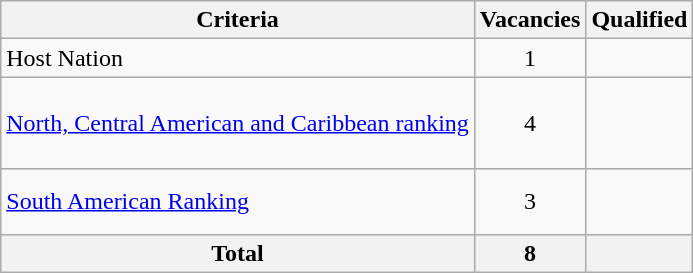<table class="wikitable">
<tr>
<th>Criteria</th>
<th>Vacancies</th>
<th>Qualified</th>
</tr>
<tr>
<td>Host Nation</td>
<td align=center>1</td>
<td></td>
</tr>
<tr>
<td><a href='#'>North, Central American and Caribbean ranking</a></td>
<td align=center>4</td>
<td><br><br><br></td>
</tr>
<tr>
<td><a href='#'>South American Ranking</a></td>
<td align=center>3</td>
<td><br><br></td>
</tr>
<tr>
<th>Total</th>
<th>8</th>
<th></th>
</tr>
</table>
